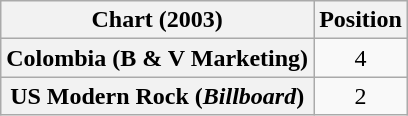<table class="wikitable plainrowheaders">
<tr>
<th scope="col">Chart (2003)</th>
<th scope="col">Position</th>
</tr>
<tr>
<th scope="row">Colombia (B & V Marketing)</th>
<td align="center">4</td>
</tr>
<tr>
<th scope="row">US Modern Rock (<em>Billboard</em>)</th>
<td align="center">2</td>
</tr>
</table>
